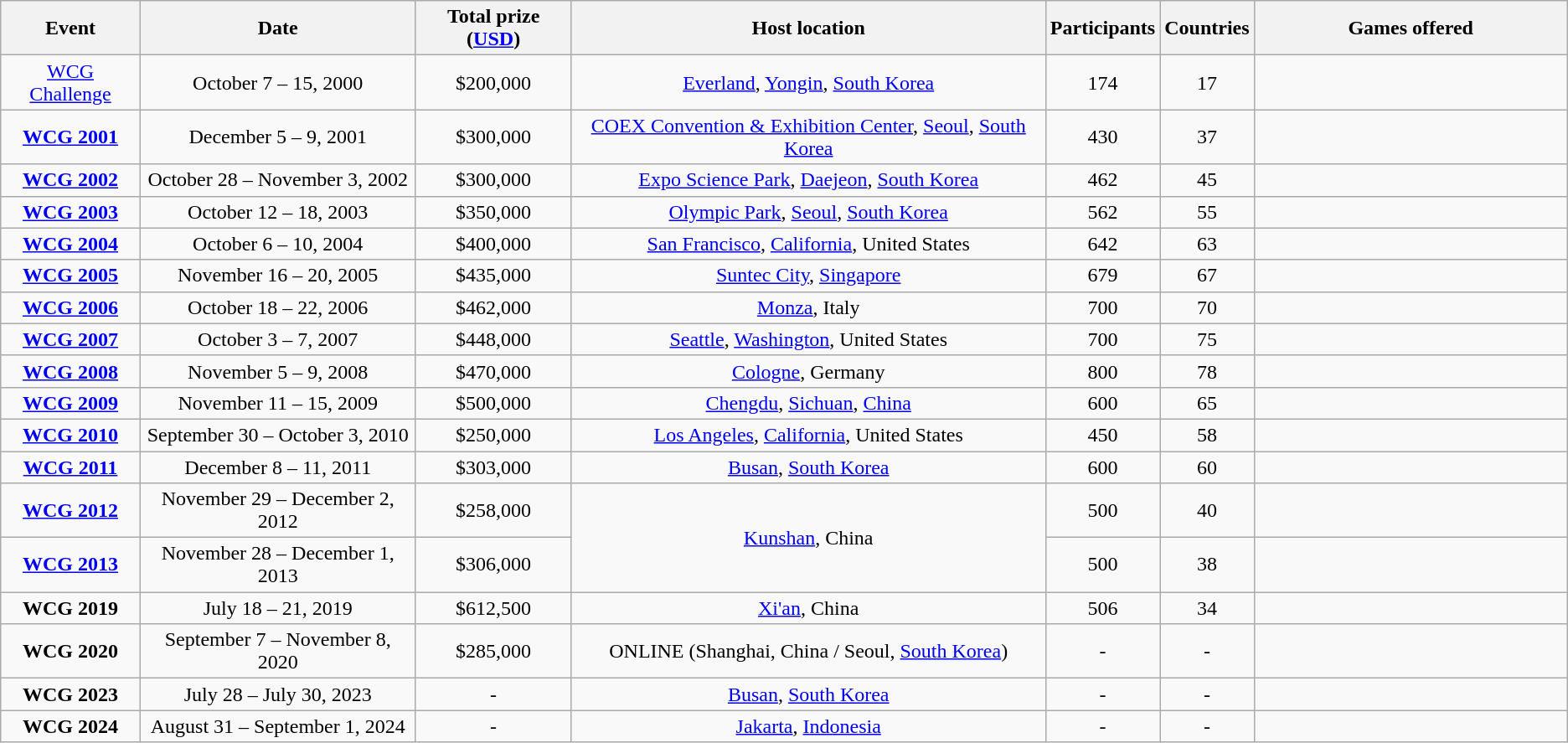<table class="wikitable sortable" style="width:auto; text-align:center;">
<tr>
<th>Event</th>
<th>Date</th>
<th>Total prize (<a href='#'>USD</a>)</th>
<th>Host location</th>
<th>Participants</th>
<th>Countries</th>
<th style="width:20%;">Games offered</th>
</tr>
<tr>
<td><a href='#'>WCG Challenge</a></td>
<td>October 7 – 15, 2000</td>
<td>$200,000</td>
<td><a href='#'>Everland</a>, <a href='#'>Yongin</a>, <a href='#'>South Korea</a></td>
<td>174</td>
<td>17</td>
<td style="font-size:85%;"></td>
</tr>
<tr>
<td><strong><a href='#'>WCG 2001</a></strong></td>
<td>December 5 – 9, 2001</td>
<td>$300,000</td>
<td><a href='#'>COEX Convention & Exhibition Center</a>, <a href='#'>Seoul</a>, <a href='#'>South Korea</a></td>
<td>430</td>
<td>37</td>
<td style="font-size:85%;"></td>
</tr>
<tr>
<td><strong><a href='#'>WCG 2002</a></strong></td>
<td>October 28 – November 3, 2002</td>
<td>$300,000</td>
<td><a href='#'>Expo Science Park</a>, <a href='#'>Daejeon</a>, <a href='#'>South Korea</a></td>
<td>462</td>
<td>45</td>
<td style="font-size:85%;"></td>
</tr>
<tr>
<td><strong><a href='#'>WCG 2003</a></strong></td>
<td>October 12 – 18, 2003</td>
<td>$350,000</td>
<td><a href='#'>Olympic Park</a>, <a href='#'>Seoul</a>, <a href='#'>South Korea</a></td>
<td>562</td>
<td>55</td>
<td style="font-size:85%;"></td>
</tr>
<tr>
<td><strong><a href='#'>WCG 2004</a></strong></td>
<td>October 6 – 10, 2004</td>
<td>$400,000</td>
<td><a href='#'>San Francisco</a>, <a href='#'>California</a>, United States</td>
<td>642</td>
<td>63</td>
<td style="font-size:85%;"></td>
</tr>
<tr>
<td><strong><a href='#'>WCG 2005</a></strong></td>
<td>November 16 – 20, 2005</td>
<td>$435,000</td>
<td><a href='#'>Suntec City</a>, <a href='#'>Singapore</a></td>
<td>679</td>
<td>67</td>
<td style="font-size:85%;"></td>
</tr>
<tr>
<td><strong><a href='#'>WCG 2006</a></strong></td>
<td>October 18 – 22, 2006</td>
<td>$462,000</td>
<td><a href='#'>Monza</a>, Italy</td>
<td>700</td>
<td>70</td>
<td style="font-size:85%;"></td>
</tr>
<tr>
<td><strong><a href='#'>WCG 2007</a></strong></td>
<td>October 3 – 7, 2007</td>
<td>$448,000</td>
<td><a href='#'>Seattle</a>, <a href='#'>Washington</a>, United States</td>
<td>700</td>
<td>75</td>
<td style="font-size:85%;"></td>
</tr>
<tr>
<td><strong><a href='#'>WCG 2008</a></strong></td>
<td>November 5 – 9, 2008</td>
<td>$470,000</td>
<td><a href='#'>Cologne</a>, Germany</td>
<td>800</td>
<td>78</td>
<td style="font-size:85%;"></td>
</tr>
<tr>
<td><strong><a href='#'>WCG 2009</a></strong></td>
<td>November 11 – 15, 2009</td>
<td>$500,000</td>
<td><a href='#'>Chengdu</a>, <a href='#'>Sichuan</a>, <a href='#'>China</a></td>
<td>600</td>
<td>65</td>
<td style="font-size:85%;"></td>
</tr>
<tr>
<td><strong><a href='#'>WCG 2010</a></strong></td>
<td>September 30 – October 3, 2010</td>
<td>$250,000</td>
<td><a href='#'>Los Angeles</a>, <a href='#'>California</a>, United States</td>
<td>450</td>
<td>58</td>
<td style="font-size:85%;"></td>
</tr>
<tr>
<td><strong><a href='#'>WCG 2011</a></strong></td>
<td>December 8 – 11, 2011</td>
<td>$303,000</td>
<td><a href='#'>Busan</a>, <a href='#'>South Korea</a></td>
<td>600</td>
<td>60</td>
<td style="font-size:85%;"></td>
</tr>
<tr class="sortbottom">
<td><strong><a href='#'>WCG 2012</a></strong></td>
<td>November 29 – December 2, 2012</td>
<td>$258,000</td>
<td rowspan="2"><a href='#'>Kunshan</a>, China</td>
<td>500</td>
<td>40</td>
<td style="font-size:85%;"><em></em></td>
</tr>
<tr class="sortbottom">
<td><strong><a href='#'>WCG 2013</a></strong></td>
<td>November 28 – December 1, 2013</td>
<td>$306,000</td>
<td>500</td>
<td>38</td>
<td style="font-size:85%;"><em></em></td>
</tr>
<tr class="sortbottom">
<td><strong>WCG 2019</strong></td>
<td>July 18 – 21, 2019</td>
<td>$612,500</td>
<td><a href='#'>Xi'an</a>, China</td>
<td>506</td>
<td>34</td>
<td style="font-size:85%;"><em></em></td>
</tr>
<tr class="sortbottom">
<td><strong>WCG 2020</strong></td>
<td>September 7 – November 8, 2020</td>
<td>$285,000</td>
<td>ONLINE (Shanghai, China / Seoul, <a href='#'>South Korea</a>)</td>
<td>-</td>
<td>-</td>
<td><em></em></td>
</tr>
<tr class="sortbottom">
<td><strong>WCG 2023</strong></td>
<td>July 28 – July 30, 2023</td>
<td>-</td>
<td><a href='#'>Busan</a>, <a href='#'>South Korea</a></td>
<td>-</td>
<td>-</td>
<td><em></em></td>
</tr>
<tr class="sortbottom">
<td><strong>WCG 2024</strong></td>
<td>August 31 – September 1, 2024</td>
<td>-</td>
<td><a href='#'>Jakarta</a>, <a href='#'>Indonesia</a></td>
<td>-</td>
<td>-</td>
<td><em></em></td>
</tr>
</table>
